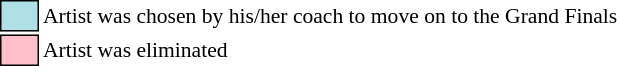<table class="toccolours" style="font-size: 90%; white-space: nowrap;">
<tr>
<td style="background:#b0e0e6; border:1px solid black;">      </td>
<td>Artist was chosen by his/her coach to move on to the Grand Finals</td>
</tr>
<tr>
<td style="background:pink; border:1px solid black;">      </td>
<td>Artist was eliminated</td>
</tr>
</table>
